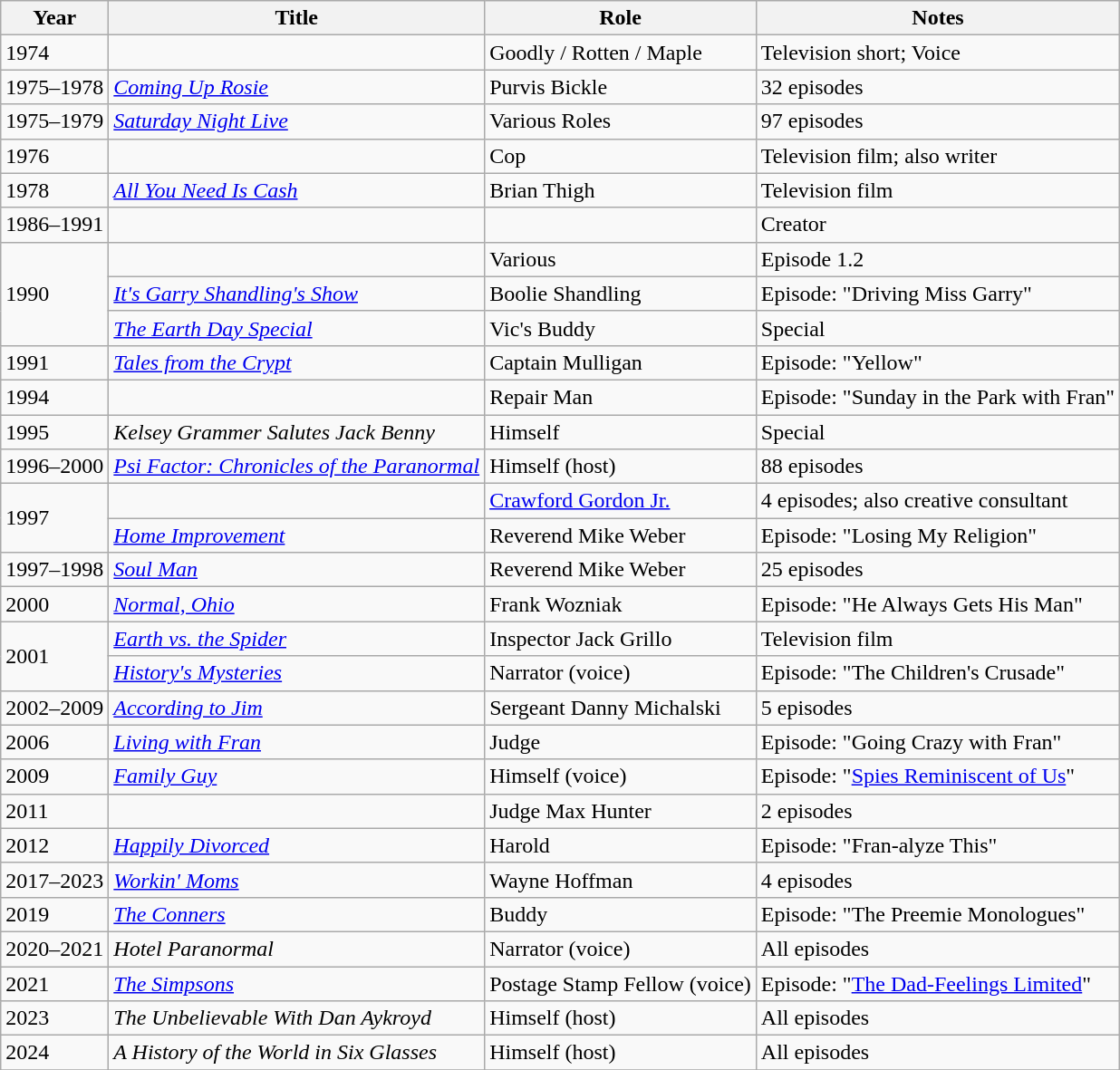<table class="wikitable sortable">
<tr>
<th>Year</th>
<th>Title</th>
<th>Role</th>
<th>Notes</th>
</tr>
<tr>
<td>1974</td>
<td><em></em></td>
<td>Goodly / Rotten / Maple</td>
<td>Television short; Voice</td>
</tr>
<tr>
<td>1975–1978</td>
<td><em><a href='#'>Coming Up Rosie</a></em></td>
<td>Purvis Bickle</td>
<td>32 episodes</td>
</tr>
<tr>
<td>1975–1979</td>
<td><em><a href='#'>Saturday Night Live</a></em></td>
<td>Various Roles</td>
<td>97 episodes</td>
</tr>
<tr>
<td>1976</td>
<td><em></em></td>
<td>Cop</td>
<td>Television film; also writer</td>
</tr>
<tr>
<td>1978</td>
<td><em><a href='#'>All You Need Is Cash</a></em></td>
<td>Brian Thigh</td>
<td>Television film</td>
</tr>
<tr>
<td>1986–1991</td>
<td><em></em></td>
<td></td>
<td>Creator</td>
</tr>
<tr>
<td rowspan=3>1990</td>
<td><em></em></td>
<td>Various</td>
<td>Episode 1.2</td>
</tr>
<tr>
<td><em><a href='#'>It's Garry Shandling's Show</a></em></td>
<td>Boolie Shandling</td>
<td>Episode: "Driving Miss Garry"</td>
</tr>
<tr>
<td data-sort-value="Earth Day Special, The"><em><a href='#'>The Earth Day Special</a></em></td>
<td>Vic's Buddy</td>
<td>Special</td>
</tr>
<tr>
<td>1991</td>
<td><em><a href='#'>Tales from the Crypt</a></em></td>
<td>Captain Mulligan</td>
<td>Episode: "Yellow"</td>
</tr>
<tr>
<td>1994</td>
<td><em></em></td>
<td>Repair Man</td>
<td>Episode: "Sunday in the Park with Fran"</td>
</tr>
<tr>
<td>1995</td>
<td><em>Kelsey Grammer Salutes Jack Benny</em></td>
<td>Himself</td>
<td>Special</td>
</tr>
<tr>
<td>1996–2000</td>
<td><em><a href='#'>Psi Factor: Chronicles of the Paranormal</a></em></td>
<td>Himself (host)</td>
<td>88 episodes</td>
</tr>
<tr>
<td rowspan=2>1997</td>
<td><em></em></td>
<td><a href='#'>Crawford Gordon Jr.</a></td>
<td>4 episodes; also creative consultant</td>
</tr>
<tr>
<td><em><a href='#'>Home Improvement</a></em></td>
<td>Reverend Mike Weber</td>
<td>Episode: "Losing My Religion"</td>
</tr>
<tr>
<td>1997–1998</td>
<td><em><a href='#'>Soul Man</a></em></td>
<td>Reverend Mike Weber</td>
<td>25 episodes</td>
</tr>
<tr>
<td>2000</td>
<td><em><a href='#'>Normal, Ohio</a></em></td>
<td>Frank Wozniak</td>
<td>Episode: "He Always Gets His Man"</td>
</tr>
<tr>
<td rowspan=2>2001</td>
<td><em><a href='#'>Earth vs. the Spider</a></em></td>
<td>Inspector Jack Grillo</td>
<td>Television film</td>
</tr>
<tr>
<td><em><a href='#'>History's Mysteries</a></em></td>
<td>Narrator (voice)</td>
<td>Episode: "The Children's Crusade"</td>
</tr>
<tr>
<td>2002–2009</td>
<td><em><a href='#'>According to Jim</a></em></td>
<td>Sergeant Danny Michalski</td>
<td>5 episodes</td>
</tr>
<tr>
<td>2006</td>
<td><em><a href='#'>Living with Fran</a></em></td>
<td>Judge</td>
<td>Episode: "Going Crazy with Fran"</td>
</tr>
<tr>
<td>2009</td>
<td><em><a href='#'>Family Guy</a></em></td>
<td>Himself (voice)</td>
<td>Episode: "<a href='#'>Spies Reminiscent of Us</a>"</td>
</tr>
<tr>
<td>2011</td>
<td><em></em></td>
<td>Judge Max Hunter</td>
<td>2 episodes</td>
</tr>
<tr>
<td>2012</td>
<td><em><a href='#'>Happily Divorced</a></em></td>
<td>Harold</td>
<td>Episode: "Fran-alyze This"</td>
</tr>
<tr>
<td>2017–2023</td>
<td><em><a href='#'>Workin' Moms</a></em></td>
<td>Wayne Hoffman</td>
<td>4 episodes</td>
</tr>
<tr>
<td>2019</td>
<td data-sort-value="Conners, The"><em><a href='#'>The Conners</a></em></td>
<td>Buddy</td>
<td>Episode: "The Preemie Monologues"</td>
</tr>
<tr>
<td>2020–2021</td>
<td><em>Hotel Paranormal</em></td>
<td>Narrator (voice)</td>
<td>All episodes</td>
</tr>
<tr>
<td>2021</td>
<td data-sort-value="Simpsons, The"><em><a href='#'>The Simpsons</a></em></td>
<td>Postage Stamp Fellow (voice)</td>
<td>Episode: "<a href='#'>The Dad-Feelings Limited</a>"</td>
</tr>
<tr>
<td>2023</td>
<td data-sort-value="Unbelievable With Dan Aykroyd, The"><em>The Unbelievable With Dan Aykroyd</em></td>
<td>Himself (host)</td>
<td>All episodes</td>
</tr>
<tr>
<td>2024</td>
<td data-sort-value="History of the World in Six Glasses, A"><em>A History of the World in Six Glasses</em></td>
<td>Himself (host)</td>
<td>All episodes</td>
</tr>
<tr>
</tr>
</table>
